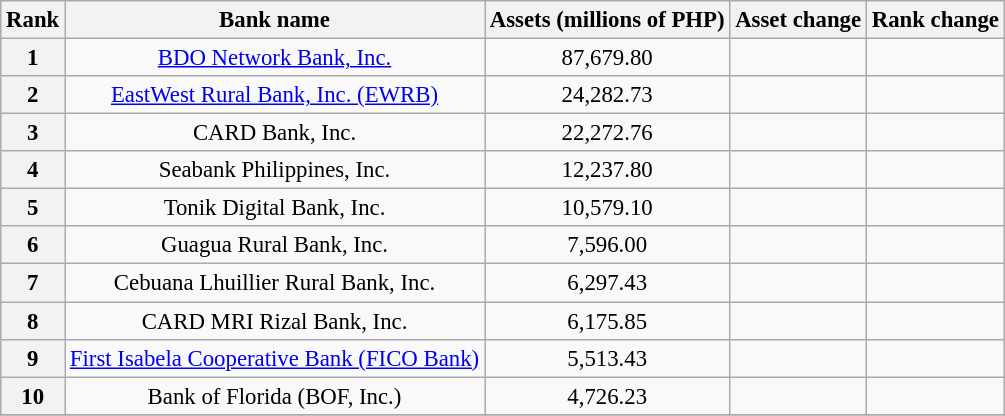<table class="wikitable" style="font-size:95%; text-align:center;">
<tr>
<th scope="col">Rank</th>
<th scope="col">Bank name</th>
<th scope="col">Assets (millions of PHP)</th>
<th scope="col">Asset change</th>
<th scope="col">Rank change</th>
</tr>
<tr>
<th scope="row">1</th>
<td><a href='#'>BDO Network Bank, Inc.</a></td>
<td>87,679.80</td>
<td></td>
<td></td>
</tr>
<tr>
<th scope="row">2</th>
<td><a href='#'>EastWest Rural Bank, Inc. (EWRB)</a></td>
<td>24,282.73</td>
<td></td>
<td></td>
</tr>
<tr>
<th scope="row">3</th>
<td>CARD Bank, Inc.</td>
<td>22,272.76</td>
<td></td>
<td></td>
</tr>
<tr>
<th scope="row">4</th>
<td>Seabank Philippines, Inc.</td>
<td>12,237.80</td>
<td></td>
<td></td>
</tr>
<tr>
<th scope="row">5</th>
<td>Tonik Digital Bank, Inc.</td>
<td>10,579.10</td>
<td></td>
<td></td>
</tr>
<tr>
<th scope="row">6</th>
<td>Guagua Rural Bank, Inc.</td>
<td>7,596.00</td>
<td></td>
<td></td>
</tr>
<tr>
<th scope="row">7</th>
<td>Cebuana Lhuillier Rural Bank, Inc.</td>
<td>6,297.43</td>
<td></td>
<td></td>
</tr>
<tr>
<th scope="row">8</th>
<td>CARD MRI Rizal Bank, Inc.</td>
<td>6,175.85</td>
<td></td>
<td></td>
</tr>
<tr>
<th scope="row">9</th>
<td><a href='#'>First Isabela Cooperative Bank (FICO Bank)</a></td>
<td>5,513.43</td>
<td></td>
<td></td>
</tr>
<tr>
<th scope="row">10</th>
<td>Bank of Florida (BOF, Inc.)</td>
<td>4,726.23</td>
<td></td>
<td></td>
</tr>
<tr>
</tr>
</table>
